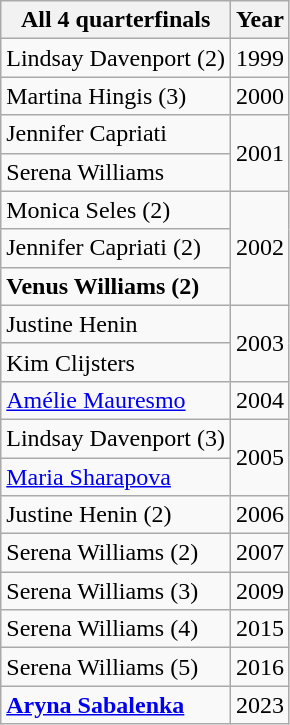<table class="wikitable">
<tr>
<th>All 4 quarterfinals</th>
<th>Year</th>
</tr>
<tr>
<td> Lindsay Davenport (2)</td>
<td>1999</td>
</tr>
<tr>
<td> Martina Hingis (3)</td>
<td>2000</td>
</tr>
<tr>
<td> Jennifer Capriati</td>
<td rowspan=2>2001</td>
</tr>
<tr>
<td> Serena Williams</td>
</tr>
<tr>
<td> Monica Seles (2)</td>
<td rowspan=3>2002</td>
</tr>
<tr>
<td> Jennifer Capriati (2)</td>
</tr>
<tr>
<td> <strong>Venus Williams (2) </strong></td>
</tr>
<tr>
<td> Justine Henin</td>
<td rowspan=2>2003</td>
</tr>
<tr>
<td> Kim Clijsters</td>
</tr>
<tr>
<td> <a href='#'>Amélie Mauresmo</a></td>
<td>2004</td>
</tr>
<tr>
<td> Lindsay Davenport (3)</td>
<td rowspan=2>2005</td>
</tr>
<tr>
<td> <a href='#'>Maria Sharapova</a></td>
</tr>
<tr>
<td> Justine Henin (2)</td>
<td>2006</td>
</tr>
<tr>
<td> Serena Williams (2)</td>
<td>2007</td>
</tr>
<tr>
<td> Serena Williams (3)</td>
<td>2009</td>
</tr>
<tr>
<td> Serena Williams (4)</td>
<td>2015</td>
</tr>
<tr>
<td> Serena Williams (5)</td>
<td>2016</td>
</tr>
<tr>
<td> <strong><a href='#'>Aryna Sabalenka</a></strong></td>
<td>2023</td>
</tr>
</table>
